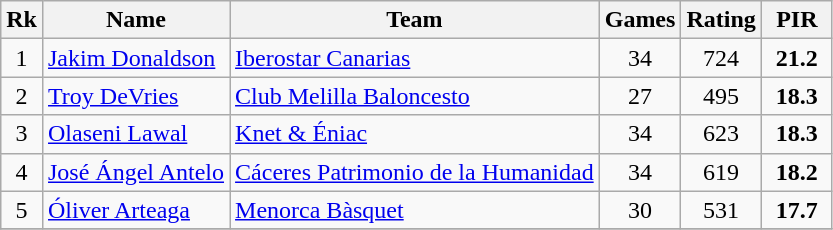<table class="wikitable" style="text-align: center;">
<tr>
<th>Rk</th>
<th>Name</th>
<th>Team</th>
<th>Games</th>
<th>Rating</th>
<th width=40>PIR</th>
</tr>
<tr>
<td>1</td>
<td align="left"> <a href='#'>Jakim Donaldson</a></td>
<td align="left"><a href='#'>Iberostar Canarias</a></td>
<td>34</td>
<td>724</td>
<td><strong>21.2</strong></td>
</tr>
<tr>
<td>2</td>
<td align="left"> <a href='#'>Troy DeVries</a></td>
<td align="left"><a href='#'>Club Melilla Baloncesto</a></td>
<td>27</td>
<td>495</td>
<td><strong>18.3</strong></td>
</tr>
<tr>
<td>3</td>
<td align="left"> <a href='#'>Olaseni Lawal</a></td>
<td align="left"><a href='#'>Knet & Éniac</a></td>
<td>34</td>
<td>623</td>
<td><strong>18.3</strong></td>
</tr>
<tr>
<td>4</td>
<td align="left"> <a href='#'>José Ángel Antelo</a></td>
<td align="left"><a href='#'>Cáceres Patrimonio de la Humanidad</a></td>
<td>34</td>
<td>619</td>
<td><strong>18.2</strong></td>
</tr>
<tr>
<td>5</td>
<td align="left"> <a href='#'>Óliver Arteaga</a></td>
<td align="left"><a href='#'>Menorca Bàsquet</a></td>
<td>30</td>
<td>531</td>
<td><strong>17.7</strong></td>
</tr>
<tr>
</tr>
</table>
